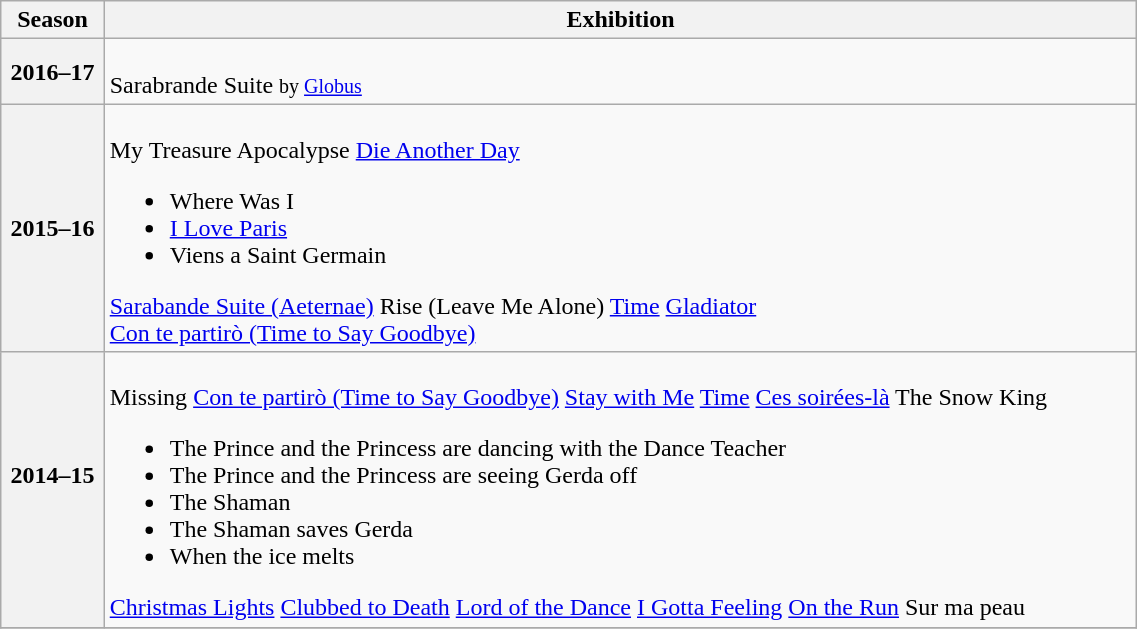<table class=wikitable style="width:60%;">
<tr>
<th>Season</th>
<th>Exhibition</th>
</tr>
<tr>
<th>2016–17</th>
<td><br>
Sarabrande Suite <small>by <a href='#'>Globus</a></small></td>
</tr>
<tr>
<th>2015–16 <br></th>
<td><br>
My Treasure 
Apocalypse 
<a href='#'>Die Another Day</a> 
<ul><li>Where Was I </li><li><a href='#'>I Love Paris</a> </li><li>Viens а Saint Germain </li></ul>
<a href='#'>Sarabande Suite (Aeternae)</a> 
Rise (Leave Me Alone) 
<a href='#'>Time</a> 
<a href='#'>Gladiator</a> <br>
<a href='#'>Con te partirò (Time to Say Goodbye)</a> </td>
</tr>
<tr>
<th>2014–15 <br> <br></th>
<td><br>
Missing 
<a href='#'>Con te partirò (Time to Say Goodbye)</a> 
<a href='#'>Stay with Me</a> 
<a href='#'>Time</a> 
<a href='#'>Ces soirées-là</a> The Snow King<ul><li>The Prince and the Princess are dancing with the Dance Teacher </li><li>The Prince and the Princess are seeing Gerda off </li><li>The Shaman </li><li>The Shaman saves Gerda </li><li>When the ice melts </li></ul>
<a href='#'>Christmas Lights</a> 
<a href='#'>Clubbed to Death</a> 
<a href='#'>Lord of the Dance</a> 
<a href='#'>I Gotta Feeling</a> 
<a href='#'>On the Run</a> 
Sur ma peau </td>
</tr>
<tr>
</tr>
</table>
